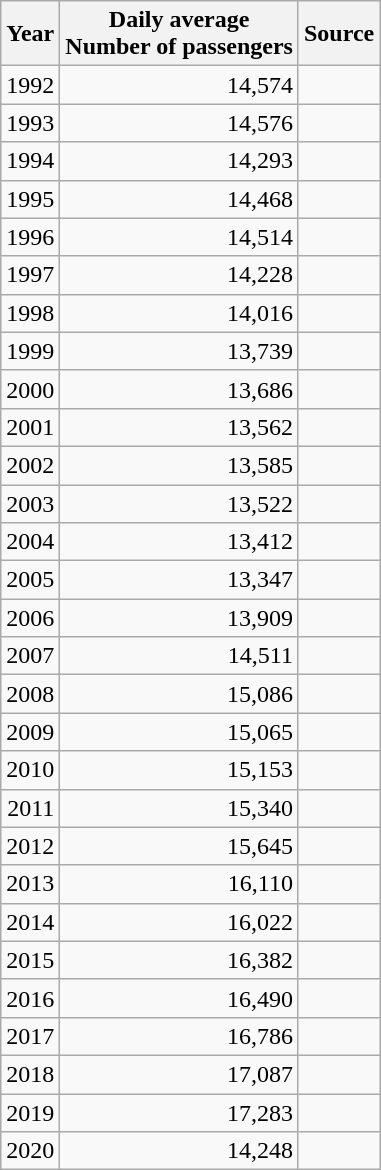<table class="wikitable" style="text-align:right;">
<tr>
<th>Year</th>
<th>Daily average<br>Number of passengers</th>
<th>Source</th>
</tr>
<tr>
<td>1992</td>
<td>14,574</td>
<td></td>
</tr>
<tr>
<td>1993</td>
<td>14,576</td>
<td></td>
</tr>
<tr>
<td>1994</td>
<td>14,293</td>
<td></td>
</tr>
<tr>
<td>1995</td>
<td>14,468</td>
<td></td>
</tr>
<tr>
<td>1996</td>
<td>14,514</td>
<td></td>
</tr>
<tr>
<td>1997</td>
<td>14,228</td>
<td></td>
</tr>
<tr>
<td>1998</td>
<td>14,016</td>
<td></td>
</tr>
<tr>
<td>1999</td>
<td>13,739</td>
<td></td>
</tr>
<tr>
<td>2000</td>
<td>13,686</td>
<td></td>
</tr>
<tr>
<td>2001</td>
<td>13,562</td>
<td></td>
</tr>
<tr>
<td>2002</td>
<td>13,585</td>
<td></td>
</tr>
<tr>
<td>2003</td>
<td>13,522</td>
<td></td>
</tr>
<tr>
<td>2004</td>
<td>13,412</td>
<td></td>
</tr>
<tr>
<td>2005</td>
<td>13,347</td>
<td></td>
</tr>
<tr>
<td>2006</td>
<td>13,909</td>
<td></td>
</tr>
<tr>
<td>2007</td>
<td>14,511</td>
<td></td>
</tr>
<tr>
<td>2008</td>
<td>15,086</td>
<td></td>
</tr>
<tr>
<td>2009</td>
<td>15,065</td>
<td></td>
</tr>
<tr>
<td>2010</td>
<td>15,153</td>
<td></td>
</tr>
<tr>
<td>2011</td>
<td>15,340</td>
<td></td>
</tr>
<tr>
<td>2012</td>
<td>15,645</td>
<td></td>
</tr>
<tr>
<td>2013</td>
<td>16,110</td>
<td></td>
</tr>
<tr>
<td>2014</td>
<td>16,022</td>
<td></td>
</tr>
<tr>
<td>2015</td>
<td>16,382</td>
<td></td>
</tr>
<tr>
<td>2016</td>
<td>16,490</td>
<td></td>
</tr>
<tr>
<td>2017</td>
<td>16,786</td>
<td></td>
</tr>
<tr>
<td>2018</td>
<td>17,087</td>
<td></td>
</tr>
<tr>
<td>2019</td>
<td>17,283</td>
<td></td>
</tr>
<tr>
<td>2020</td>
<td>14,248</td>
<td></td>
</tr>
</table>
